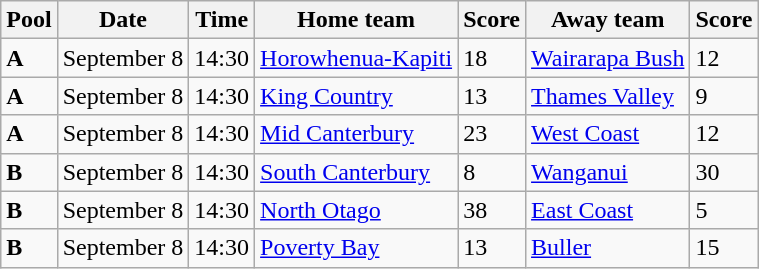<table class="wikitable">
<tr>
<th>Pool</th>
<th>Date</th>
<th>Time</th>
<th>Home team</th>
<th>Score</th>
<th>Away team</th>
<th>Score</th>
</tr>
<tr>
<td><strong>A</strong></td>
<td>September 8</td>
<td>14:30</td>
<td><a href='#'>Horowhenua-Kapiti</a></td>
<td>18</td>
<td><a href='#'>Wairarapa Bush</a></td>
<td>12</td>
</tr>
<tr>
<td><strong>A</strong></td>
<td>September 8</td>
<td>14:30</td>
<td><a href='#'>King Country</a></td>
<td>13</td>
<td><a href='#'>Thames Valley</a></td>
<td>9</td>
</tr>
<tr>
<td><strong>A</strong></td>
<td>September 8</td>
<td>14:30</td>
<td><a href='#'>Mid Canterbury</a></td>
<td>23</td>
<td><a href='#'>West Coast</a></td>
<td>12</td>
</tr>
<tr>
<td><strong>B</strong></td>
<td>September 8</td>
<td>14:30</td>
<td><a href='#'>South Canterbury</a></td>
<td>8</td>
<td><a href='#'>Wanganui</a></td>
<td>30</td>
</tr>
<tr>
<td><strong>B</strong></td>
<td>September 8</td>
<td>14:30</td>
<td><a href='#'>North Otago</a></td>
<td>38</td>
<td><a href='#'>East Coast</a></td>
<td>5</td>
</tr>
<tr>
<td><strong>B</strong></td>
<td>September 8</td>
<td>14:30</td>
<td><a href='#'>Poverty Bay</a></td>
<td>13</td>
<td><a href='#'>Buller</a></td>
<td>15</td>
</tr>
</table>
